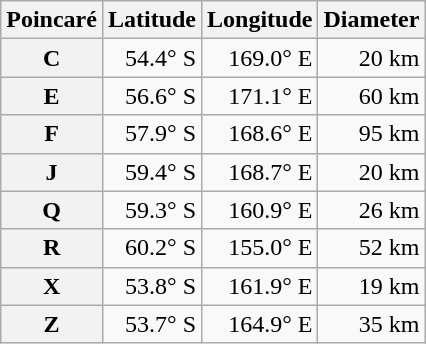<table class="wikitable" style="text-align: right;">
<tr>
<th scope="col">Poincaré</th>
<th scope="col">Latitude</th>
<th scope="col">Longitude</th>
<th scope="col">Diameter</th>
</tr>
<tr>
<th scope="row">C</th>
<td>54.4° S</td>
<td>169.0° E</td>
<td>20 km</td>
</tr>
<tr>
<th scope="row">E</th>
<td>56.6° S</td>
<td>171.1° E</td>
<td>60 km</td>
</tr>
<tr>
<th scope="row">F</th>
<td>57.9° S</td>
<td>168.6° E</td>
<td>95 km</td>
</tr>
<tr>
<th scope="row">J</th>
<td>59.4° S</td>
<td>168.7° E</td>
<td>20 km</td>
</tr>
<tr>
<th scope="row">Q</th>
<td>59.3° S</td>
<td>160.9° E</td>
<td>26 km</td>
</tr>
<tr>
<th scope="row">R</th>
<td>60.2° S</td>
<td>155.0° E</td>
<td>52 km</td>
</tr>
<tr>
<th scope="row">X</th>
<td>53.8° S</td>
<td>161.9° E</td>
<td>19 km</td>
</tr>
<tr>
<th scope="row">Z</th>
<td>53.7° S</td>
<td>164.9° E</td>
<td>35 km</td>
</tr>
</table>
